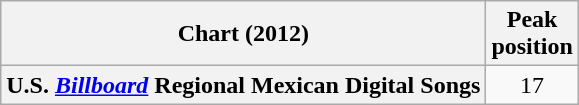<table class="wikitable plainrowheaders">
<tr>
<th scope="col">Chart (2012)</th>
<th scope="col">Peak<br>position</th>
</tr>
<tr>
<th scope="row">U.S. <em><a href='#'>Billboard</a></em> Regional Mexican Digital Songs</th>
<td style="text-align:center;">17</td>
</tr>
</table>
